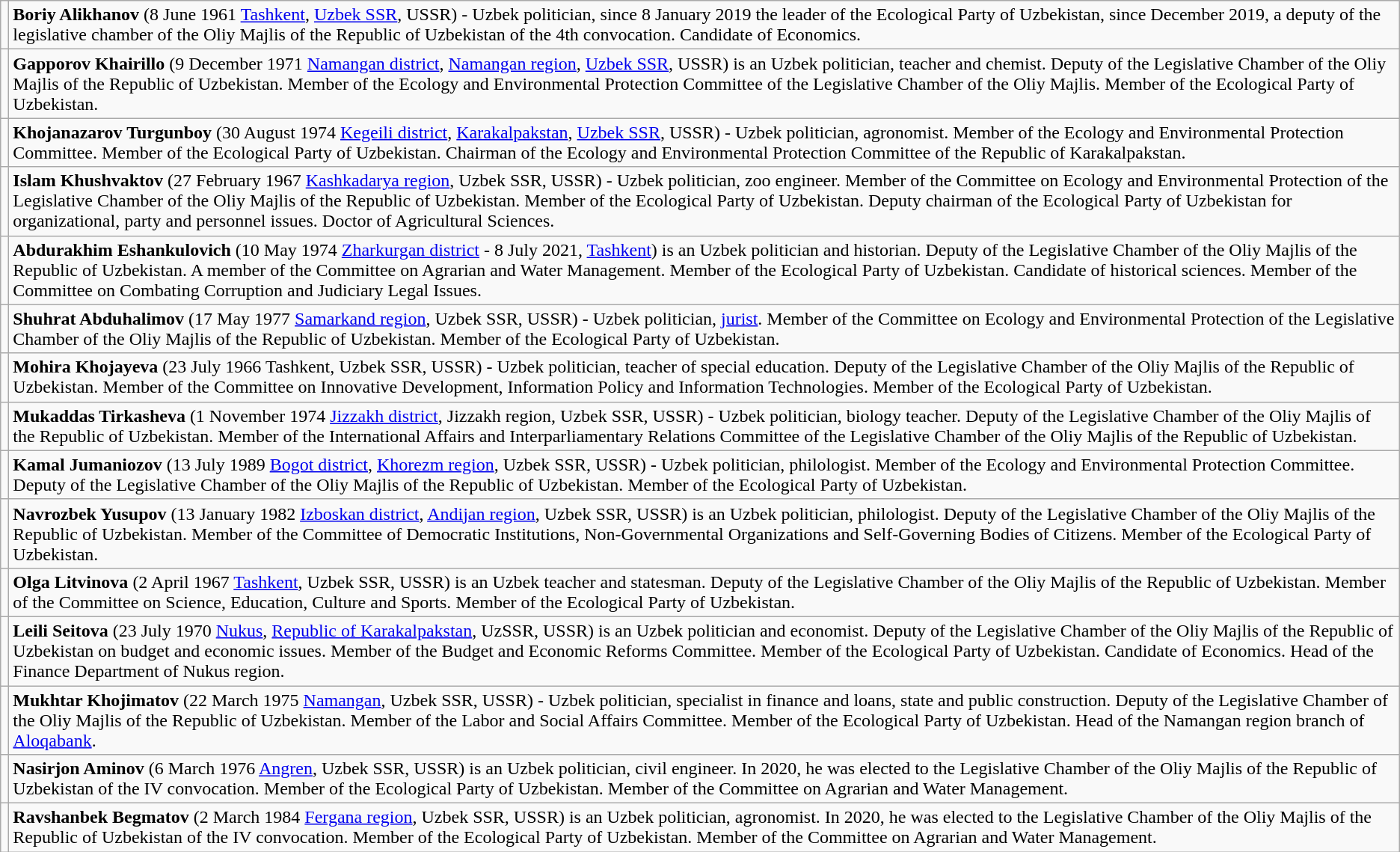<table class="wikitable">
<tr>
<td></td>
<td><strong>Boriy Alikhanov</strong> (8 June 1961 <a href='#'>Tashkent</a>, <a href='#'>Uzbek SSR</a>, USSR) - Uzbek politician, since 8 January 2019 the leader of the Ecological Party of Uzbekistan, since December 2019, a deputy of the legislative chamber of the Oliy Majlis of the Republic of Uzbekistan of the 4th convocation. Candidate of Economics.</td>
</tr>
<tr>
<td></td>
<td><strong>Gapporov Khairillo</strong> (9 December 1971 <a href='#'>Namangan district</a>, <a href='#'>Namangan region</a>, <a href='#'>Uzbek SSR</a>, USSR) is an Uzbek politician, teacher and chemist. Deputy of the Legislative Chamber of the Oliy Majlis of the Republic of Uzbekistan. Member of the Ecology and Environmental Protection Committee of the Legislative Chamber of the Oliy Majlis. Member of the Ecological Party of Uzbekistan.</td>
</tr>
<tr>
<td></td>
<td><strong>Khojanazarov Turgunboy</strong> (30 August 1974 <a href='#'>Kegeili district</a>, <a href='#'>Karakalpakstan</a>, <a href='#'>Uzbek SSR</a>, USSR) - Uzbek politician, agronomist. Member of the Ecology and Environmental Protection Committee. Member of the Ecological Party of Uzbekistan. Chairman of the Ecology and Environmental Protection Committee of the Republic of Karakalpakstan.</td>
</tr>
<tr>
<td></td>
<td><strong>Islam Khushvaktov</strong> (27 February 1967 <a href='#'>Kashkadarya region</a>, Uzbek SSR, USSR) - Uzbek politician, zoo engineer. Member of the Committee on Ecology and Environmental Protection of the Legislative Chamber of the Oliy Majlis of the Republic of Uzbekistan. Member of the Ecological Party of Uzbekistan. Deputy chairman of the Ecological Party of Uzbekistan for organizational, party and personnel issues. Doctor of Agricultural Sciences.</td>
</tr>
<tr>
<td></td>
<td><strong>Abdurakhim Eshankulovich</strong> (10 May 1974 <a href='#'>Zharkurgan district</a> - 8 July 2021, <a href='#'>Tashkent</a>) is an Uzbek politician and historian. Deputy of the Legislative Chamber of the Oliy Majlis of the Republic of Uzbekistan. A member of the Committee on Agrarian and Water Management. Member of the Ecological Party of Uzbekistan. Candidate of historical sciences. Member of the Committee on Combating Corruption and Judiciary Legal Issues.</td>
</tr>
<tr>
<td></td>
<td><strong>Shuhrat Abduhalimov</strong> (17 May 1977 <a href='#'>Samarkand region</a>, Uzbek SSR, USSR) - Uzbek politician, <a href='#'>jurist</a>. Member of the Committee on Ecology and Environmental Protection of the Legislative Chamber of the Oliy Majlis of the Republic of Uzbekistan. Member of the Ecological Party of Uzbekistan.</td>
</tr>
<tr>
<td></td>
<td><strong>Mohira Khojayeva</strong> (23 July 1966 Tashkent, Uzbek SSR, USSR) - Uzbek politician, teacher of special education. Deputy of the Legislative Chamber of the Oliy Majlis of the Republic of Uzbekistan. Member of the Committee on Innovative Development, Information Policy and Information Technologies. Member of the Ecological Party of Uzbekistan.</td>
</tr>
<tr>
<td></td>
<td><strong>Mukaddas Tirkasheva</strong> (1 November 1974 <a href='#'>Jizzakh district</a>, Jizzakh region, Uzbek SSR, USSR) - Uzbek politician, biology teacher. Deputy of the Legislative Chamber of the Oliy Majlis of the Republic of Uzbekistan. Member of the International Affairs and Interparliamentary Relations Committee of the Legislative Chamber of the Oliy Majlis of the Republic of Uzbekistan.</td>
</tr>
<tr>
<td></td>
<td><strong>Kamal Jumaniozov</strong> (13 July 1989 <a href='#'>Bogot district</a>, <a href='#'>Khorezm region</a>, Uzbek SSR, USSR) - Uzbek politician, philologist. Member of the Ecology and Environmental Protection Committee. Deputy of the Legislative Chamber of the Oliy Majlis of the Republic of Uzbekistan. Member of the Ecological Party of Uzbekistan.</td>
</tr>
<tr>
<td></td>
<td><strong>Navrozbek Yusupov</strong> (13 January 1982 <a href='#'>Izboskan district</a>, <a href='#'>Andijan region</a>, Uzbek SSR, USSR) is an Uzbek politician, philologist. Deputy of the Legislative Chamber of the Oliy Majlis of the Republic of Uzbekistan. Member of the Committee of Democratic Institutions, Non-Governmental Organizations and Self-Governing Bodies of Citizens. Member of the Ecological Party of Uzbekistan.</td>
</tr>
<tr>
<td></td>
<td><strong>Olga Litvinova</strong> (2 April 1967 <a href='#'>Tashkent</a>, Uzbek SSR, USSR) is an Uzbek teacher and statesman. Deputy of the Legislative Chamber of the Oliy Majlis of the Republic of Uzbekistan. Member of the Committee on Science, Education, Culture and Sports. Member of the Ecological Party of Uzbekistan.</td>
</tr>
<tr>
<td></td>
<td><strong>Leili Seitova</strong> (23 July 1970 <a href='#'>Nukus</a>, <a href='#'>Republic of Karakalpakstan</a>, UzSSR, USSR) is an Uzbek politician and economist. Deputy of the Legislative Chamber of the Oliy Majlis of the Republic of Uzbekistan on budget and economic issues. Member of the Budget and Economic Reforms Committee. Member of the Ecological Party of Uzbekistan. Candidate of Economics. Head of the Finance Department of Nukus region.</td>
</tr>
<tr>
<td></td>
<td><strong>Mukhtar Khojimatov</strong> (22 March 1975 <a href='#'>Namangan</a>, Uzbek SSR, USSR) - Uzbek politician, specialist in finance and loans, state and public construction. Deputy of the Legislative Chamber of the Oliy Majlis of the Republic of Uzbekistan. Member of the Labor and Social Affairs Committee. Member of the Ecological Party of Uzbekistan. Head of the Namangan region branch of <a href='#'>Aloqabank</a>.</td>
</tr>
<tr>
<td></td>
<td><strong>Nasirjon Aminov</strong> (6 March 1976 <a href='#'>Angren</a>, Uzbek SSR, USSR) is an Uzbek politician, civil engineer. In 2020, he was elected to the Legislative Chamber of the Oliy Majlis of the Republic of Uzbekistan of the IV convocation. Member of the Ecological Party of Uzbekistan. Member of the Committee on Agrarian and Water Management.</td>
</tr>
<tr>
<td></td>
<td><strong>Ravshanbek Begmatov</strong> (2 March 1984 <a href='#'>Fergana region</a>, Uzbek SSR, USSR) is an Uzbek politician, agronomist. In 2020, he was elected to the Legislative Chamber of the Oliy Majlis of the Republic of Uzbekistan of the IV convocation. Member of the Ecological Party of Uzbekistan. Member of the Committee on Agrarian and Water Management.</td>
</tr>
</table>
